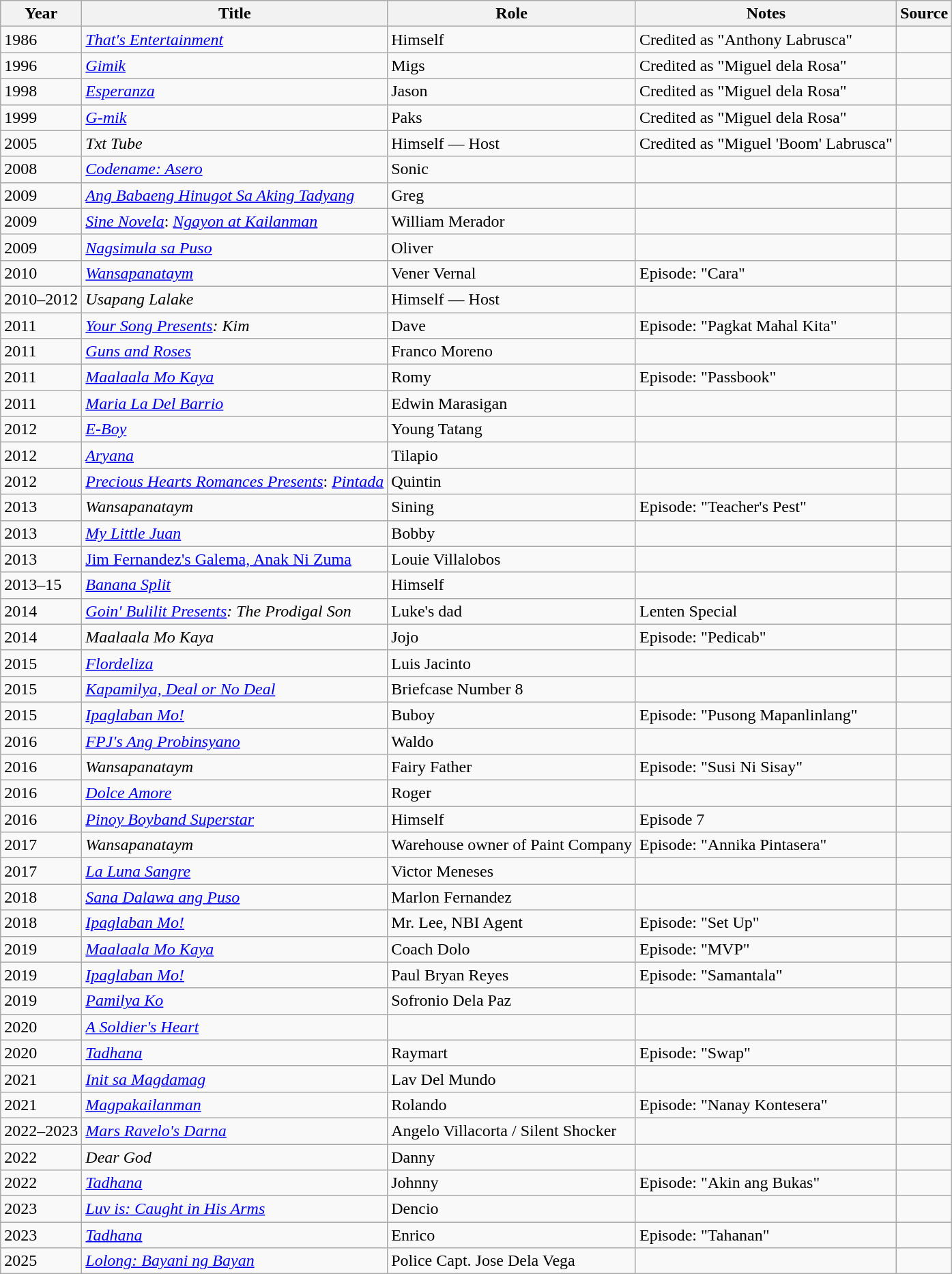<table class="wikitable sortable" >
<tr>
<th>Year</th>
<th>Title</th>
<th>Role</th>
<th class="unsortable">Notes </th>
<th class="unsortable">Source </th>
</tr>
<tr>
<td>1986</td>
<td><em><a href='#'>That's Entertainment</a></em></td>
<td>Himself</td>
<td>Credited as "Anthony Labrusca"</td>
<td></td>
</tr>
<tr>
<td>1996</td>
<td><em><a href='#'>Gimik</a></em></td>
<td>Migs</td>
<td>Credited as "Miguel dela Rosa"</td>
<td></td>
</tr>
<tr>
<td>1998</td>
<td><em><a href='#'>Esperanza</a></em></td>
<td>Jason</td>
<td>Credited as "Miguel dela Rosa"</td>
<td></td>
</tr>
<tr>
<td>1999</td>
<td><em><a href='#'>G-mik</a></em></td>
<td>Paks</td>
<td>Credited as "Miguel dela Rosa"</td>
<td></td>
</tr>
<tr>
<td>2005</td>
<td><em>Txt Tube</em></td>
<td>Himself — Host</td>
<td>Credited as "Miguel 'Boom' Labrusca"</td>
<td></td>
</tr>
<tr>
<td>2008</td>
<td><em><a href='#'>Codename: Asero</a></em></td>
<td>Sonic</td>
<td></td>
<td></td>
</tr>
<tr>
<td>2009</td>
<td><em><a href='#'>Ang Babaeng Hinugot Sa Aking Tadyang</a></em></td>
<td>Greg</td>
<td></td>
<td></td>
</tr>
<tr>
<td>2009</td>
<td><em><a href='#'>Sine Novela</a></em>: <em><a href='#'>Ngayon at Kailanman</a></em></td>
<td>William Merador</td>
<td></td>
<td></td>
</tr>
<tr>
<td>2009</td>
<td><em><a href='#'>Nagsimula sa Puso</a></em></td>
<td>Oliver</td>
<td></td>
<td></td>
</tr>
<tr>
<td>2010</td>
<td><em><a href='#'>Wansapanataym</a></em></td>
<td>Vener Vernal</td>
<td>Episode: "Cara"</td>
<td></td>
</tr>
<tr>
<td>2010–2012</td>
<td><em>Usapang Lalake</em></td>
<td>Himself — Host</td>
<td></td>
<td></td>
</tr>
<tr>
<td>2011</td>
<td><em><a href='#'>Your Song Presents</a>: Kim</em></td>
<td>Dave</td>
<td>Episode: "Pagkat Mahal Kita"</td>
<td></td>
</tr>
<tr>
<td>2011</td>
<td><em><a href='#'>Guns and Roses</a></em></td>
<td>Franco Moreno</td>
<td></td>
<td></td>
</tr>
<tr>
<td>2011</td>
<td><em><a href='#'>Maalaala Mo Kaya</a></em></td>
<td>Romy</td>
<td>Episode: "Passbook"</td>
<td></td>
</tr>
<tr>
<td>2011</td>
<td><em><a href='#'>Maria La Del Barrio</a></em></td>
<td>Edwin Marasigan</td>
<td></td>
<td></td>
</tr>
<tr>
<td>2012</td>
<td><em><a href='#'>E-Boy</a></em></td>
<td>Young Tatang</td>
<td></td>
<td></td>
</tr>
<tr>
<td>2012</td>
<td><em><a href='#'>Aryana</a></em></td>
<td>Tilapio</td>
<td></td>
<td></td>
</tr>
<tr>
<td>2012</td>
<td><em><a href='#'>Precious Hearts Romances Presents</a></em>: <em><a href='#'>Pintada</a></em></td>
<td>Quintin</td>
<td></td>
<td></td>
</tr>
<tr>
<td>2013</td>
<td><em>Wansapanataym</em></td>
<td>Sining</td>
<td>Episode: "Teacher's Pest"</td>
<td></td>
</tr>
<tr>
<td>2013</td>
<td><em><a href='#'>My Little Juan</a></em></td>
<td>Bobby</td>
<td></td>
<td></td>
</tr>
<tr>
<td>2013</td>
<td><a href='#'>Jim Fernandez's Galema, Anak Ni Zuma</a></td>
<td>Louie Villalobos</td>
<td></td>
<td></td>
</tr>
<tr>
<td>2013–15</td>
<td><em><a href='#'>Banana Split</a></em></td>
<td>Himself</td>
<td></td>
<td></td>
</tr>
<tr>
<td>2014</td>
<td><em><a href='#'>Goin' Bulilit Presents</a>: The Prodigal Son</em></td>
<td>Luke's dad</td>
<td>Lenten Special</td>
<td></td>
</tr>
<tr>
<td>2014</td>
<td><em>Maalaala Mo Kaya</em></td>
<td>Jojo</td>
<td>Episode: "Pedicab"</td>
<td></td>
</tr>
<tr>
<td>2015</td>
<td><em><a href='#'>Flordeliza</a></em></td>
<td>Luis Jacinto</td>
<td></td>
<td></td>
</tr>
<tr>
<td>2015</td>
<td><em><a href='#'>Kapamilya, Deal or No Deal</a> </em></td>
<td>Briefcase Number 8</td>
<td></td>
<td></td>
</tr>
<tr>
<td>2015</td>
<td><em><a href='#'>Ipaglaban Mo!</a></em></td>
<td>Buboy</td>
<td>Episode: "Pusong Mapanlinlang"</td>
<td></td>
</tr>
<tr>
<td>2016</td>
<td><em><a href='#'>FPJ's Ang Probinsyano</a></em></td>
<td>Waldo</td>
<td></td>
<td></td>
</tr>
<tr>
<td>2016</td>
<td><em>Wansapanataym</em></td>
<td>Fairy Father</td>
<td>Episode: "Susi Ni Sisay"</td>
<td></td>
</tr>
<tr>
<td>2016</td>
<td><em><a href='#'>Dolce Amore</a></em></td>
<td>Roger</td>
<td></td>
<td></td>
</tr>
<tr>
<td>2016</td>
<td><em><a href='#'>Pinoy Boyband Superstar</a></em></td>
<td>Himself</td>
<td>Episode 7</td>
<td></td>
</tr>
<tr>
<td>2017</td>
<td><em>Wansapanataym</em></td>
<td>Warehouse owner of Paint Company</td>
<td>Episode: "Annika Pintasera"</td>
<td></td>
</tr>
<tr>
<td>2017</td>
<td><em><a href='#'>La Luna Sangre</a></em></td>
<td>Victor Meneses</td>
<td></td>
<td></td>
</tr>
<tr>
<td>2018</td>
<td><em><a href='#'>Sana Dalawa ang Puso</a></em></td>
<td>Marlon Fernandez</td>
<td></td>
<td></td>
</tr>
<tr>
<td>2018</td>
<td><em><a href='#'>Ipaglaban Mo!</a></em></td>
<td>Mr. Lee, NBI Agent</td>
<td>Episode: "Set Up"</td>
<td></td>
</tr>
<tr>
<td>2019</td>
<td><em><a href='#'>Maalaala Mo Kaya</a></em></td>
<td>Coach Dolo</td>
<td>Episode: "MVP"</td>
<td></td>
</tr>
<tr>
<td>2019</td>
<td><em><a href='#'>Ipaglaban Mo!</a></em></td>
<td>Paul Bryan Reyes</td>
<td>Episode: "Samantala"</td>
<td></td>
</tr>
<tr>
<td>2019</td>
<td><em><a href='#'>Pamilya Ko</a></em></td>
<td>Sofronio Dela Paz</td>
<td></td>
<td></td>
</tr>
<tr>
<td>2020</td>
<td><em><a href='#'>A Soldier's Heart</a></em></td>
<td></td>
<td></td>
<td></td>
</tr>
<tr>
<td>2020</td>
<td><em><a href='#'>Tadhana</a></em></td>
<td>Raymart</td>
<td>Episode: "Swap"</td>
<td></td>
</tr>
<tr>
<td>2021</td>
<td><em><a href='#'>Init sa Magdamag</a></em></td>
<td>Lav Del Mundo</td>
<td></td>
<td></td>
</tr>
<tr>
<td>2021</td>
<td><em><a href='#'>Magpakailanman</a></em></td>
<td>Rolando</td>
<td>Episode: "Nanay Kontesera"</td>
<td></td>
</tr>
<tr>
<td>2022–2023</td>
<td><em><a href='#'>Mars Ravelo's Darna</a></em></td>
<td>Angelo Villacorta / Silent Shocker</td>
<td></td>
<td></td>
</tr>
<tr>
<td>2022</td>
<td><em>Dear God</em></td>
<td>Danny</td>
<td></td>
<td></td>
</tr>
<tr>
<td>2022</td>
<td><em><a href='#'>Tadhana</a></em></td>
<td>Johnny</td>
<td>Episode: "Akin ang Bukas"</td>
<td></td>
</tr>
<tr>
<td>2023</td>
<td><em><a href='#'>Luv is: Caught in His Arms</a></em></td>
<td>Dencio</td>
<td></td>
<td></td>
</tr>
<tr>
<td>2023</td>
<td><em><a href='#'>Tadhana</a></em></td>
<td>Enrico</td>
<td>Episode: "Tahanan"</td>
<td></td>
</tr>
<tr>
<td>2025</td>
<td><em><a href='#'>Lolong: Bayani ng Bayan</a></em></td>
<td>Police Capt. Jose Dela Vega</td>
<td></td>
<td></td>
</tr>
</table>
